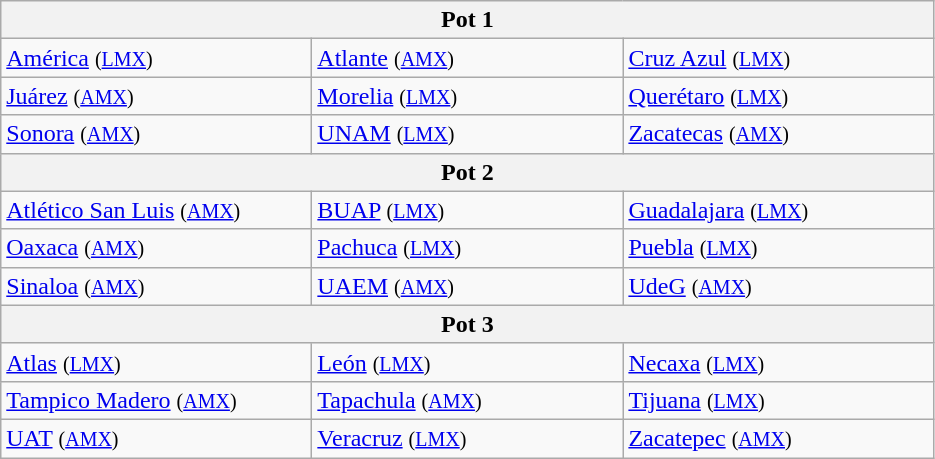<table class="wikitable">
<tr>
<th colspan=5>Pot 1</th>
</tr>
<tr>
<td width=200><a href='#'>América</a> <small>(<a href='#'>LMX</a>)</small></td>
<td width=200><a href='#'>Atlante</a> <small>(<a href='#'>AMX</a>)</small></td>
<td width=200><a href='#'>Cruz Azul</a> <small>(<a href='#'>LMX</a>)</small></td>
</tr>
<tr>
<td width=200><a href='#'>Juárez</a> <small>(<a href='#'>AMX</a>)</small></td>
<td width=200><a href='#'>Morelia</a> <small>(<a href='#'>LMX</a>)</small></td>
<td><a href='#'>Querétaro</a> <small>(<a href='#'>LMX</a>)</small></td>
</tr>
<tr>
<td><a href='#'>Sonora</a> <small>(<a href='#'>AMX</a>)</small></td>
<td><a href='#'>UNAM</a> <small>(<a href='#'>LMX</a>)</small></td>
<td><a href='#'>Zacatecas</a> <small>(<a href='#'>AMX</a>)</small></td>
</tr>
<tr>
<th colspan=5>Pot 2</th>
</tr>
<tr>
<td><a href='#'>Atlético San Luis</a> <small>(<a href='#'>AMX</a>)</small></td>
<td><a href='#'>BUAP</a> <small>(<a href='#'>LMX</a>)</small></td>
<td><a href='#'>Guadalajara</a> <small>(<a href='#'>LMX</a>)</small></td>
</tr>
<tr>
<td><a href='#'>Oaxaca</a> <small>(<a href='#'>AMX</a>)</small></td>
<td><a href='#'>Pachuca</a> <small>(<a href='#'>LMX</a>)</small></td>
<td><a href='#'>Puebla</a> <small>(<a href='#'>LMX</a>)</small></td>
</tr>
<tr>
<td><a href='#'>Sinaloa</a> <small>(<a href='#'>AMX</a>)</small></td>
<td><a href='#'>UAEM</a> <small>(<a href='#'>AMX</a>)</small></td>
<td><a href='#'>UdeG</a> <small>(<a href='#'>AMX</a>)</small></td>
</tr>
<tr>
<th colspan=5>Pot 3</th>
</tr>
<tr>
<td><a href='#'>Atlas</a> <small>(<a href='#'>LMX</a>)</small></td>
<td><a href='#'>León</a> <small>(<a href='#'>LMX</a>)</small></td>
<td><a href='#'>Necaxa</a> <small>(<a href='#'>LMX</a>)</small></td>
</tr>
<tr>
<td><a href='#'>Tampico Madero</a> <small>(<a href='#'>AMX</a>)</small></td>
<td><a href='#'>Tapachula</a> <small>(<a href='#'>AMX</a>)</small></td>
<td><a href='#'>Tijuana</a> <small>(<a href='#'>LMX</a>)</small></td>
</tr>
<tr>
<td><a href='#'>UAT</a> <small>(<a href='#'>AMX</a>)</small></td>
<td><a href='#'>Veracruz</a> <small>(<a href='#'>LMX</a>)</small></td>
<td><a href='#'>Zacatepec</a> <small>(<a href='#'>AMX</a>)</small></td>
</tr>
</table>
